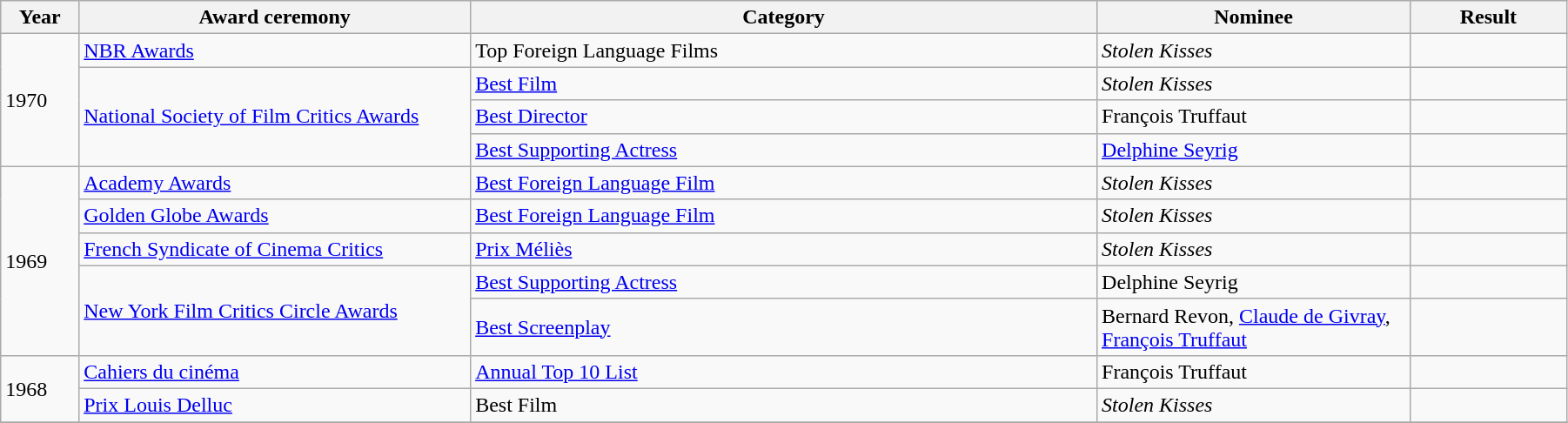<table class="wikitable" width="95%">
<tr>
<th width="5%">Year</th>
<th width="25%">Award ceremony</th>
<th width="40%">Category</th>
<th width="20%">Nominee</th>
<th width="10%">Result</th>
</tr>
<tr>
<td rowspan="4">1970</td>
<td><a href='#'>NBR Awards</a></td>
<td>Top Foreign Language Films</td>
<td><em>Stolen Kisses</em></td>
<td></td>
</tr>
<tr>
<td rowspan="3"><a href='#'>National Society of Film Critics Awards</a></td>
<td><a href='#'>Best Film</a></td>
<td><em>Stolen Kisses</em></td>
<td></td>
</tr>
<tr>
<td><a href='#'>Best Director</a></td>
<td>François Truffaut</td>
<td></td>
</tr>
<tr>
<td><a href='#'>Best Supporting Actress</a></td>
<td><a href='#'>Delphine Seyrig</a></td>
<td></td>
</tr>
<tr>
<td rowspan=5>1969</td>
<td><a href='#'>Academy Awards</a></td>
<td><a href='#'>Best Foreign Language Film</a></td>
<td><em>Stolen Kisses</em></td>
<td></td>
</tr>
<tr>
<td><a href='#'>Golden Globe Awards</a></td>
<td><a href='#'>Best Foreign Language Film</a></td>
<td><em>Stolen Kisses</em></td>
<td></td>
</tr>
<tr>
<td><a href='#'>French Syndicate of Cinema Critics</a></td>
<td><a href='#'>Prix Méliès</a></td>
<td><em>Stolen Kisses</em></td>
<td></td>
</tr>
<tr>
<td rowspan="2"><a href='#'>New York Film Critics Circle Awards</a></td>
<td><a href='#'>Best Supporting Actress</a></td>
<td>Delphine Seyrig</td>
<td></td>
</tr>
<tr>
<td><a href='#'>Best Screenplay</a></td>
<td>Bernard Revon, <a href='#'>Claude de Givray</a>, <a href='#'>François Truffaut</a></td>
<td></td>
</tr>
<tr>
<td rowspan=2>1968</td>
<td><a href='#'>Cahiers du cinéma</a></td>
<td><a href='#'>Annual Top 10 List</a></td>
<td>François Truffaut</td>
<td></td>
</tr>
<tr>
<td><a href='#'>Prix Louis Delluc</a></td>
<td>Best Film</td>
<td><em>Stolen Kisses</em></td>
<td></td>
</tr>
<tr>
</tr>
</table>
